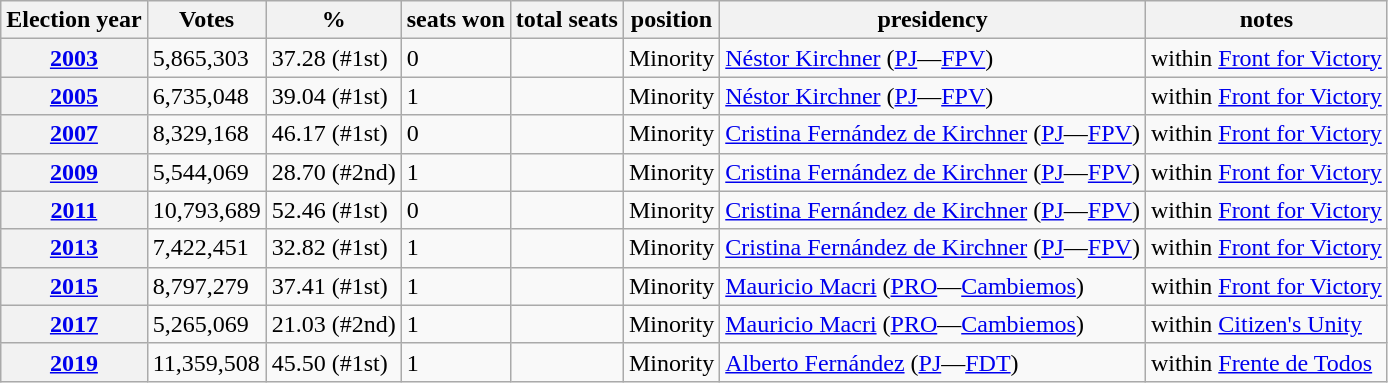<table class="wikitable">
<tr>
<th>Election year</th>
<th>Votes</th>
<th>%</th>
<th>seats won</th>
<th>total seats</th>
<th>position</th>
<th>presidency</th>
<th>notes</th>
</tr>
<tr>
<th><a href='#'>2003</a></th>
<td>5,865,303</td>
<td>37.28 (#1st)</td>
<td>0</td>
<td></td>
<td>Minority</td>
<td><a href='#'>Néstor Kirchner</a> (<a href='#'>PJ</a>—<a href='#'>FPV</a>)</td>
<td>within <a href='#'>Front for Victory</a></td>
</tr>
<tr>
<th><a href='#'>2005</a></th>
<td>6,735,048</td>
<td>39.04 (#1st)</td>
<td>1</td>
<td></td>
<td>Minority</td>
<td><a href='#'>Néstor Kirchner</a> (<a href='#'>PJ</a>—<a href='#'>FPV</a>)</td>
<td>within <a href='#'>Front for Victory</a></td>
</tr>
<tr>
<th><a href='#'>2007</a></th>
<td>8,329,168</td>
<td>46.17 (#1st)</td>
<td>0</td>
<td></td>
<td>Minority</td>
<td><a href='#'>Cristina Fernández de Kirchner</a> (<a href='#'>PJ</a>—<a href='#'>FPV</a>)</td>
<td>within <a href='#'>Front for Victory</a></td>
</tr>
<tr>
<th><a href='#'>2009</a></th>
<td>5,544,069</td>
<td>28.70 (#2nd)</td>
<td>1</td>
<td></td>
<td>Minority</td>
<td><a href='#'>Cristina Fernández de Kirchner</a> (<a href='#'>PJ</a>—<a href='#'>FPV</a>)</td>
<td>within <a href='#'>Front for Victory</a></td>
</tr>
<tr>
<th><a href='#'>2011</a></th>
<td>10,793,689</td>
<td>52.46 (#1st)</td>
<td>0</td>
<td></td>
<td>Minority</td>
<td><a href='#'>Cristina Fernández de Kirchner</a> (<a href='#'>PJ</a>—<a href='#'>FPV</a>)</td>
<td>within <a href='#'>Front for Victory</a></td>
</tr>
<tr>
<th><a href='#'>2013</a></th>
<td>7,422,451</td>
<td>32.82 (#1st)</td>
<td>1</td>
<td></td>
<td>Minority</td>
<td><a href='#'>Cristina Fernández de Kirchner</a> (<a href='#'>PJ</a>—<a href='#'>FPV</a>)</td>
<td>within <a href='#'>Front for Victory</a></td>
</tr>
<tr>
<th><a href='#'>2015</a></th>
<td>8,797,279</td>
<td>37.41 (#1st)</td>
<td>1</td>
<td></td>
<td>Minority</td>
<td><a href='#'>Mauricio Macri</a> (<a href='#'>PRO</a>—<a href='#'>Cambiemos</a>)</td>
<td>within <a href='#'>Front for Victory</a></td>
</tr>
<tr>
<th><a href='#'>2017</a></th>
<td>5,265,069</td>
<td>21.03 (#2nd)</td>
<td>1</td>
<td></td>
<td>Minority</td>
<td><a href='#'>Mauricio Macri</a> (<a href='#'>PRO</a>—<a href='#'>Cambiemos</a>)</td>
<td>within <a href='#'>Citizen's Unity</a></td>
</tr>
<tr>
<th><a href='#'>2019</a></th>
<td>11,359,508</td>
<td>45.50 (#1st)</td>
<td>1</td>
<td></td>
<td>Minority</td>
<td><a href='#'>Alberto Fernández</a> (<a href='#'>PJ</a>—<a href='#'>FDT</a>)</td>
<td>within <a href='#'>Frente de Todos</a></td>
</tr>
</table>
